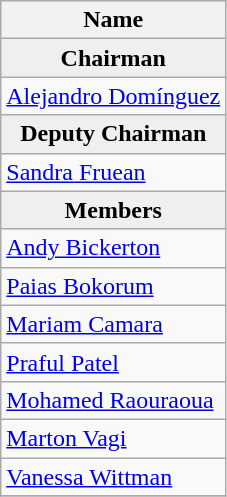<table class="wikitable">
<tr>
<th><strong>Name</strong></th>
</tr>
<tr>
<td colspan="1" align=center bgcolor="#EFEFEF"><strong>Chairman</strong></td>
</tr>
<tr>
<td> <a href='#'>Alejandro Domínguez</a></td>
</tr>
<tr>
<td colspan="1" align=center bgcolor="#EFEFEF"><strong>Deputy Chairman</strong></td>
</tr>
<tr>
<td> <a href='#'>Sandra Fruean</a></td>
</tr>
<tr>
<td colspan="1" align=center bgcolor="#EFEFEF"><strong>Members</strong></td>
</tr>
<tr>
<td> <a href='#'>Andy Bickerton</a></td>
</tr>
<tr>
<td> <a href='#'>Paias Bokorum</a></td>
</tr>
<tr>
<td> <a href='#'>Mariam Camara</a></td>
</tr>
<tr>
<td> <a href='#'>Praful Patel</a></td>
</tr>
<tr>
<td> <a href='#'>Mohamed Raouraoua</a></td>
</tr>
<tr>
<td> <a href='#'>Marton Vagi</a></td>
</tr>
<tr>
<td> <a href='#'>Vanessa Wittman</a></td>
</tr>
<tr>
</tr>
</table>
